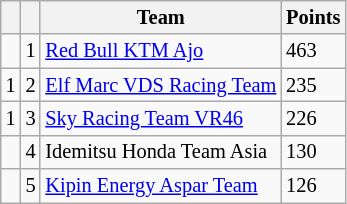<table class="wikitable" style="font-size: 85%;">
<tr>
<th></th>
<th></th>
<th>Team</th>
<th>Points</th>
</tr>
<tr>
<td></td>
<td align=center>1</td>
<td> <a href='#'>Red Bull KTM Ajo</a></td>
<td align=left>463</td>
</tr>
<tr>
<td> 1</td>
<td align=center>2</td>
<td> <a href='#'>Elf Marc VDS Racing Team</a></td>
<td align=left>235</td>
</tr>
<tr>
<td> 1</td>
<td align=center>3</td>
<td> <a href='#'>Sky Racing Team VR46</a></td>
<td align=left>226</td>
</tr>
<tr>
<td></td>
<td align=center>4</td>
<td> Idemitsu Honda Team Asia</td>
<td align=left>130</td>
</tr>
<tr>
<td></td>
<td align=center>5</td>
<td> <a href='#'>Kipin Energy Aspar Team</a></td>
<td align=left>126</td>
</tr>
</table>
